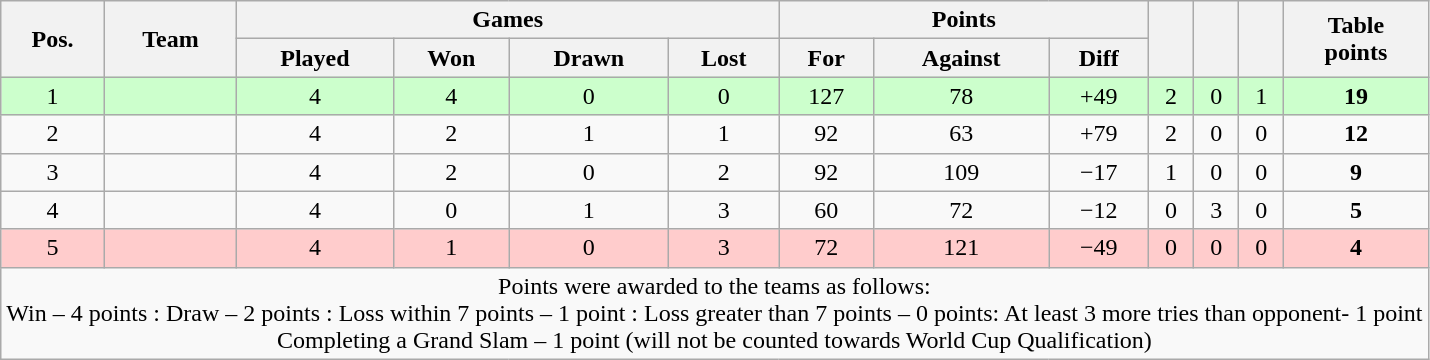<table class="wikitable" style="text-align:center">
<tr>
<th rowspan="2">Pos.</th>
<th rowspan="2">Team</th>
<th colspan="4">Games</th>
<th colspan="3">Points</th>
<th rowspan="2"></th>
<th rowspan="2"></th>
<th rowspan="2"></th>
<th rowspan="2">Table<br>points</th>
</tr>
<tr>
<th>Played</th>
<th>Won</th>
<th>Drawn</th>
<th>Lost</th>
<th>For</th>
<th>Against</th>
<th>Diff</th>
</tr>
<tr style="text-align:center; background:#cfc;">
<td>1</td>
<td align=left></td>
<td>4</td>
<td>4</td>
<td>0</td>
<td>0</td>
<td>127</td>
<td>78</td>
<td>+49</td>
<td>2</td>
<td>0</td>
<td>1</td>
<td><strong>19</strong></td>
</tr>
<tr align=center>
<td>2</td>
<td align=left></td>
<td>4</td>
<td>2</td>
<td>1</td>
<td>1</td>
<td>92</td>
<td>63</td>
<td>+79</td>
<td>2</td>
<td>0</td>
<td>0</td>
<td><strong>12</strong></td>
</tr>
<tr align=center>
<td>3</td>
<td align=left></td>
<td>4</td>
<td>2</td>
<td>0</td>
<td>2</td>
<td>92</td>
<td>109</td>
<td>−17</td>
<td>1</td>
<td>0</td>
<td>0</td>
<td><strong>9</strong></td>
</tr>
<tr align=center>
<td>4</td>
<td align=left></td>
<td>4</td>
<td>0</td>
<td>1</td>
<td>3</td>
<td>60</td>
<td>72</td>
<td>−12</td>
<td>0</td>
<td>3</td>
<td>0</td>
<td><strong>5</strong></td>
</tr>
<tr style="text-align:center; background:#fcc;">
<td>5</td>
<td align=left></td>
<td>4</td>
<td>1</td>
<td>0</td>
<td>3</td>
<td>72</td>
<td>121</td>
<td>−49</td>
<td>0</td>
<td>0</td>
<td>0</td>
<td><strong>4</strong></td>
</tr>
<tr>
<td style="text-align:center;" colspan="100">Points were awarded to the teams as follows:<br>Win – 4 points : Draw – 2 points  : Loss within 7 points – 1 point : Loss greater than 7 points – 0 points: At least 3 more tries than opponent- 1 point<br>Completing a Grand Slam – 1 point (will not be counted towards World Cup Qualification)</td>
</tr>
</table>
